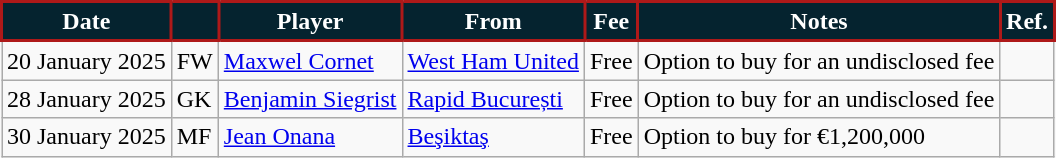<table class="wikitable">
<tr>
<th style="background:#05232F;color:white;border:2px solid #AE1919">Date</th>
<th style="background:#05232F;color:white;border:2px solid #AE1919"></th>
<th style="background:#05232F;color:white;border:2px solid #AE1919">Player</th>
<th style="background:#05232F;color:white;border:2px solid #AE1919">From</th>
<th style="background:#05232F;color:white;border:2px solid #AE1919">Fee</th>
<th style="background:#05232F;color:white;border:2px solid #AE1919">Notes</th>
<th style="background:#05232F;color:white;border:2px solid #AE1919">Ref.</th>
</tr>
<tr>
<td>20 January 2025</td>
<td>FW</td>
<td> <a href='#'>Maxwel Cornet</a></td>
<td> <a href='#'>West Ham United</a></td>
<td>Free</td>
<td>Option to buy for an undisclosed fee</td>
<td></td>
</tr>
<tr>
<td>28 January 2025</td>
<td>GK</td>
<td> <a href='#'>Benjamin Siegrist</a></td>
<td> <a href='#'>Rapid București</a></td>
<td>Free</td>
<td>Option to buy for an undisclosed fee</td>
<td></td>
</tr>
<tr>
<td>30 January 2025</td>
<td>MF</td>
<td> <a href='#'>Jean Onana</a></td>
<td> <a href='#'>Beşiktaş</a></td>
<td>Free</td>
<td>Option to buy for €1,200,000</td>
<td></td>
</tr>
</table>
